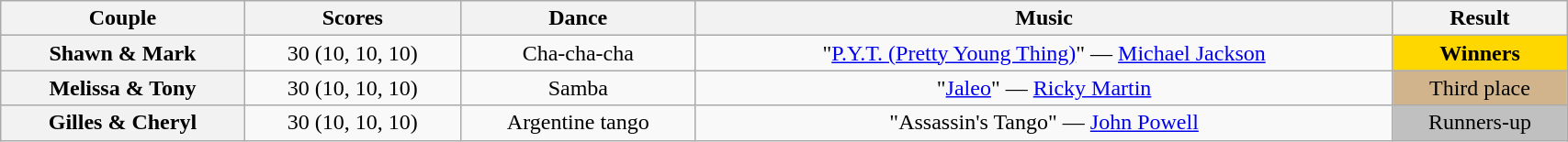<table class="wikitable sortable" style="text-align:center; width:90%">
<tr>
<th scope="col">Couple</th>
<th scope="col">Scores</th>
<th scope="col" class="unsortable">Dance</th>
<th scope="col" class="unsortable">Music</th>
<th scope="col" class="unsortable">Result</th>
</tr>
<tr>
<th scope="row">Shawn & Mark</th>
<td>30 (10, 10, 10)</td>
<td>Cha-cha-cha</td>
<td>"<a href='#'>P.Y.T. (Pretty Young Thing)</a>" — <a href='#'>Michael Jackson</a></td>
<td bgcolor=gold><strong>Winners</strong></td>
</tr>
<tr>
<th scope="row">Melissa & Tony</th>
<td>30 (10, 10, 10)</td>
<td>Samba</td>
<td>"<a href='#'>Jaleo</a>" — <a href='#'>Ricky Martin</a></td>
<td bgcolor=tan>Third place</td>
</tr>
<tr>
<th scope="row">Gilles & Cheryl</th>
<td>30 (10, 10, 10)</td>
<td>Argentine tango</td>
<td>"Assassin's Tango" — <a href='#'>John Powell</a></td>
<td bgcolor=silver>Runners-up</td>
</tr>
</table>
